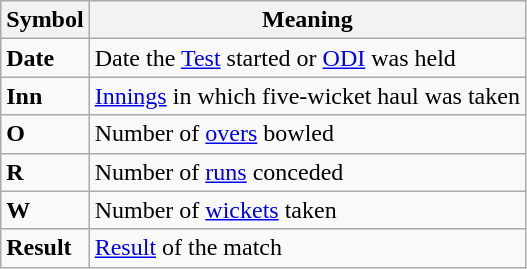<table class="wikitable">
<tr>
<th>Symbol</th>
<th>Meaning</th>
</tr>
<tr>
<td><strong>Date</strong></td>
<td>Date the <a href='#'>Test</a> started or <a href='#'>ODI</a> was held</td>
</tr>
<tr>
<td><strong>Inn</strong></td>
<td><a href='#'>Innings</a> in which five-wicket haul was taken</td>
</tr>
<tr>
<td><strong>O</strong></td>
<td>Number of <a href='#'>overs</a> bowled</td>
</tr>
<tr>
<td><strong>R</strong></td>
<td>Number of <a href='#'>runs</a> conceded</td>
</tr>
<tr>
<td><strong>W</strong></td>
<td>Number of <a href='#'>wickets</a> taken</td>
</tr>
<tr>
<td><strong>Result</strong></td>
<td><a href='#'>Result</a> of the match</td>
</tr>
</table>
